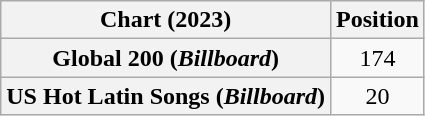<table class="wikitable sortable plainrowheaders" style="text-align:center">
<tr>
<th scope="col">Chart (2023)</th>
<th scope="col">Position</th>
</tr>
<tr>
<th scope="row">Global 200 (<em>Billboard</em>)</th>
<td>174</td>
</tr>
<tr>
<th scope="row">US Hot Latin Songs (<em>Billboard</em>)</th>
<td>20</td>
</tr>
</table>
